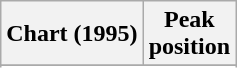<table class="wikitable sortable plainrowheaders" style="text-align:center">
<tr>
<th scope="col">Chart (1995)</th>
<th scope="col">Peak<br>position</th>
</tr>
<tr>
</tr>
<tr>
</tr>
</table>
